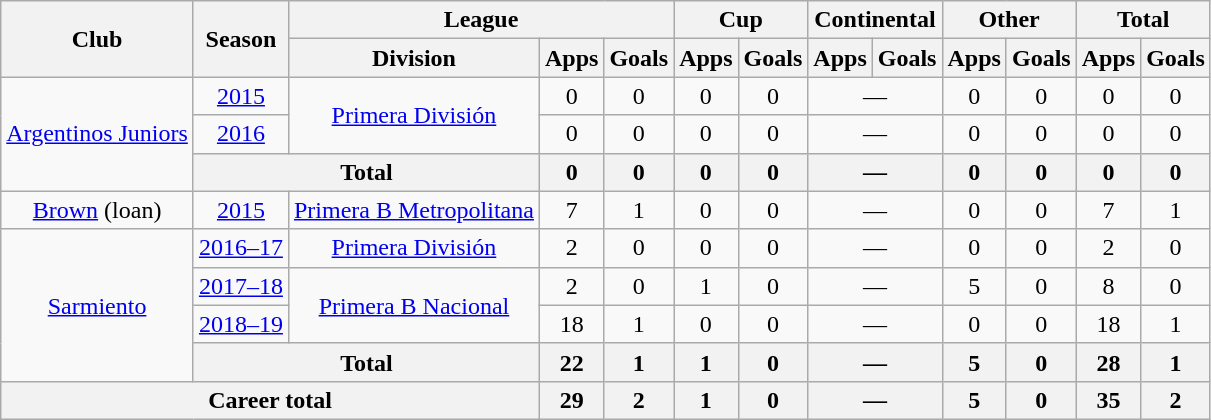<table class="wikitable" style="text-align:center">
<tr>
<th rowspan="2">Club</th>
<th rowspan="2">Season</th>
<th colspan="3">League</th>
<th colspan="2">Cup</th>
<th colspan="2">Continental</th>
<th colspan="2">Other</th>
<th colspan="2">Total</th>
</tr>
<tr>
<th>Division</th>
<th>Apps</th>
<th>Goals</th>
<th>Apps</th>
<th>Goals</th>
<th>Apps</th>
<th>Goals</th>
<th>Apps</th>
<th>Goals</th>
<th>Apps</th>
<th>Goals</th>
</tr>
<tr>
<td rowspan="3"><a href='#'>Argentinos Juniors</a></td>
<td><a href='#'>2015</a></td>
<td rowspan="2"><a href='#'>Primera División</a></td>
<td>0</td>
<td>0</td>
<td>0</td>
<td>0</td>
<td colspan="2">—</td>
<td>0</td>
<td>0</td>
<td>0</td>
<td>0</td>
</tr>
<tr>
<td><a href='#'>2016</a></td>
<td>0</td>
<td>0</td>
<td>0</td>
<td>0</td>
<td colspan="2">—</td>
<td>0</td>
<td>0</td>
<td>0</td>
<td>0</td>
</tr>
<tr>
<th colspan="2">Total</th>
<th>0</th>
<th>0</th>
<th>0</th>
<th>0</th>
<th colspan="2">—</th>
<th>0</th>
<th>0</th>
<th>0</th>
<th>0</th>
</tr>
<tr>
<td rowspan="1"><a href='#'>Brown</a> (loan)</td>
<td><a href='#'>2015</a></td>
<td rowspan="1"><a href='#'>Primera B Metropolitana</a></td>
<td>7</td>
<td>1</td>
<td>0</td>
<td>0</td>
<td colspan="2">—</td>
<td>0</td>
<td>0</td>
<td>7</td>
<td>1</td>
</tr>
<tr>
<td rowspan="4"><a href='#'>Sarmiento</a></td>
<td><a href='#'>2016–17</a></td>
<td rowspan="1"><a href='#'>Primera División</a></td>
<td>2</td>
<td>0</td>
<td>0</td>
<td>0</td>
<td colspan="2">—</td>
<td>0</td>
<td>0</td>
<td>2</td>
<td>0</td>
</tr>
<tr>
<td><a href='#'>2017–18</a></td>
<td rowspan="2"><a href='#'>Primera B Nacional</a></td>
<td>2</td>
<td>0</td>
<td>1</td>
<td>0</td>
<td colspan="2">—</td>
<td>5</td>
<td>0</td>
<td>8</td>
<td>0</td>
</tr>
<tr>
<td><a href='#'>2018–19</a></td>
<td>18</td>
<td>1</td>
<td>0</td>
<td>0</td>
<td colspan="2">—</td>
<td>0</td>
<td>0</td>
<td>18</td>
<td>1</td>
</tr>
<tr>
<th colspan="2">Total</th>
<th>22</th>
<th>1</th>
<th>1</th>
<th>0</th>
<th colspan="2">—</th>
<th>5</th>
<th>0</th>
<th>28</th>
<th>1</th>
</tr>
<tr>
<th colspan="3">Career total</th>
<th>29</th>
<th>2</th>
<th>1</th>
<th>0</th>
<th colspan="2">—</th>
<th>5</th>
<th>0</th>
<th>35</th>
<th>2</th>
</tr>
</table>
